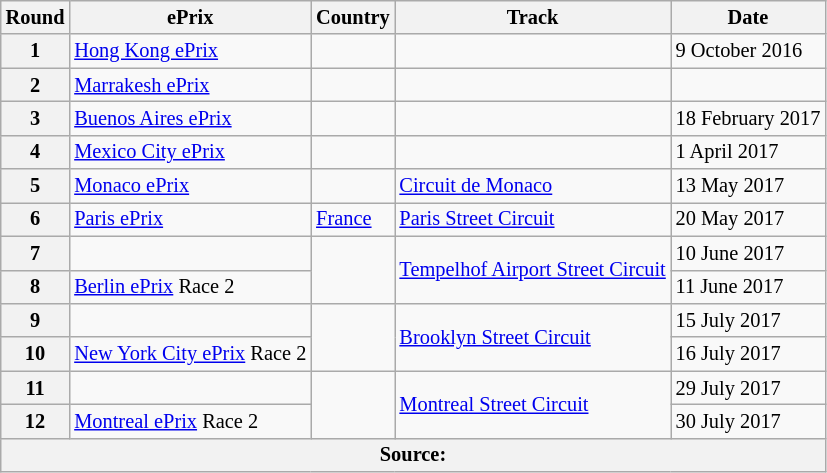<table class="wikitable" border="1" style="font-size: 85%;">
<tr>
<th scope="col">Round</th>
<th scope="col">ePrix</th>
<th scope="col">Country</th>
<th scope="col">Track</th>
<th scope="col">Date</th>
</tr>
<tr>
<th scope="row">1</th>
<td><a href='#'>Hong Kong ePrix</a></td>
<td></td>
<td></td>
<td>9 October 2016</td>
</tr>
<tr>
<th scope="row">2</th>
<td><a href='#'>Marrakesh ePrix</a></td>
<td></td>
<td></td>
<td></td>
</tr>
<tr>
<th scope="row">3</th>
<td><a href='#'>Buenos Aires ePrix</a></td>
<td></td>
<td></td>
<td>18 February 2017</td>
</tr>
<tr>
<th scope="row">4</th>
<td><a href='#'>Mexico City ePrix</a></td>
<td></td>
<td></td>
<td>1 April 2017</td>
</tr>
<tr>
<th scope="row">5</th>
<td><a href='#'>Monaco ePrix</a></td>
<td></td>
<td><a href='#'>Circuit de Monaco</a></td>
<td>13 May 2017</td>
</tr>
<tr>
<th scope="row">6</th>
<td><a href='#'>Paris ePrix</a></td>
<td> <a href='#'>France</a></td>
<td><a href='#'>Paris Street Circuit</a></td>
<td>20 May 2017</td>
</tr>
<tr>
<th scope="row">7</th>
<td></td>
<td rowspan=2></td>
<td rowspan=2><a href='#'>Tempelhof Airport Street Circuit</a></td>
<td>10 June 2017</td>
</tr>
<tr>
<th scope="row">8</th>
<td><a href='#'>Berlin ePrix</a> Race 2</td>
<td>11 June 2017</td>
</tr>
<tr>
<th scope="row">9</th>
<td></td>
<td rowspan=2></td>
<td rowspan="2"><a href='#'>Brooklyn Street Circuit</a></td>
<td>15 July 2017</td>
</tr>
<tr>
<th scope="row">10</th>
<td><a href='#'>New York City ePrix</a> Race 2</td>
<td>16 July 2017</td>
</tr>
<tr>
<th scope="row">11</th>
<td></td>
<td rowspan=2></td>
<td rowspan="2"><a href='#'>Montreal Street Circuit</a></td>
<td>29 July 2017</td>
</tr>
<tr>
<th scope="row">12</th>
<td><a href='#'>Montreal ePrix</a> Race 2</td>
<td>30 July 2017</td>
</tr>
<tr>
<th colspan=6>Source:</th>
</tr>
</table>
